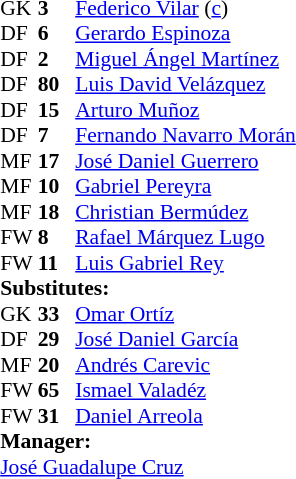<table cellspacing="0" cellpadding="0" style="font-size:90%; margin:0.2em auto;">
<tr>
<th width="25"></th>
<th width="25"></th>
</tr>
<tr>
<td>GK</td>
<td><strong>3</strong></td>
<td> <a href='#'>Federico Vilar</a> (<a href='#'>c</a>)</td>
</tr>
<tr>
<td>DF</td>
<td><strong>6</strong></td>
<td> <a href='#'>Gerardo Espinoza</a></td>
</tr>
<tr>
<td>DF</td>
<td><strong>2</strong></td>
<td> <a href='#'>Miguel Ángel Martínez</a></td>
<td></td>
</tr>
<tr>
<td>DF</td>
<td><strong>80</strong></td>
<td> <a href='#'>Luis David Velázquez</a></td>
</tr>
<tr>
<td>DF</td>
<td><strong>15</strong></td>
<td> <a href='#'>Arturo Muñoz</a></td>
</tr>
<tr>
<td>DF</td>
<td><strong>7</strong></td>
<td> <a href='#'>Fernando Navarro Morán</a></td>
</tr>
<tr>
<td>MF</td>
<td><strong>17</strong></td>
<td> <a href='#'>José Daniel Guerrero</a></td>
</tr>
<tr>
<td>MF</td>
<td><strong>10</strong></td>
<td> <a href='#'>Gabriel Pereyra</a></td>
</tr>
<tr>
<td>MF</td>
<td><strong>18</strong></td>
<td> <a href='#'>Christian Bermúdez</a></td>
</tr>
<tr>
<td>FW</td>
<td><strong>8</strong></td>
<td> <a href='#'>Rafael Márquez Lugo</a></td>
<td></td>
<td></td>
</tr>
<tr>
<td>FW</td>
<td><strong>11</strong></td>
<td> <a href='#'>Luis Gabriel Rey</a></td>
<td></td>
<td></td>
</tr>
<tr>
<td colspan=3><strong>Substitutes:</strong></td>
</tr>
<tr>
<td>GK</td>
<td><strong>33</strong></td>
<td> <a href='#'>Omar Ortíz</a></td>
</tr>
<tr>
<td>DF</td>
<td><strong>29</strong></td>
<td> <a href='#'>José Daniel García</a></td>
</tr>
<tr>
<td>MF</td>
<td><strong>20</strong></td>
<td> <a href='#'>Andrés Carevic</a></td>
<td></td>
<td></td>
</tr>
<tr>
<td>FW</td>
<td><strong>65</strong></td>
<td> <a href='#'>Ismael Valadéz</a></td>
<td></td>
<td></td>
</tr>
<tr>
<td>FW</td>
<td><strong>31</strong></td>
<td> <a href='#'>Daniel Arreola</a></td>
</tr>
<tr>
<td colspan=3><strong>Manager:</strong></td>
</tr>
<tr>
<td colspan=4> <a href='#'>José Guadalupe Cruz</a></td>
</tr>
</table>
